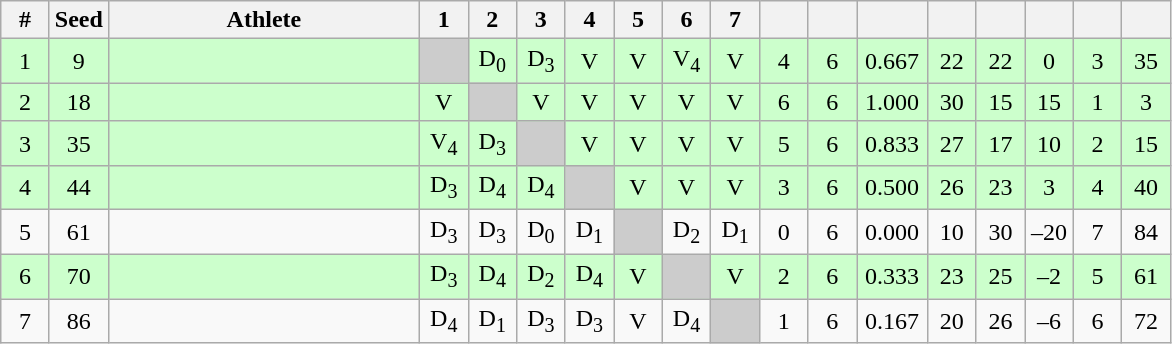<table class="wikitable" style="text-align:center">
<tr>
<th width="25">#</th>
<th width="25">Seed</th>
<th width="200">Athlete</th>
<th width="25">1</th>
<th width="25">2</th>
<th width="25">3</th>
<th width="25">4</th>
<th width="25">5</th>
<th width="25">6</th>
<th width="25">7</th>
<th width="25"></th>
<th width="25"></th>
<th width="40"></th>
<th width="25"></th>
<th width="25"></th>
<th width="25"></th>
<th width="25"></th>
<th width="25"></th>
</tr>
<tr bgcolor="#ccffcc">
<td>1</td>
<td>9</td>
<td align=left></td>
<td bgcolor="#cccccc"></td>
<td>D<sub>0</sub></td>
<td>D<sub>3</sub></td>
<td>V</td>
<td>V</td>
<td>V<sub>4</sub></td>
<td>V</td>
<td>4</td>
<td>6</td>
<td>0.667</td>
<td>22</td>
<td>22</td>
<td>0</td>
<td>3</td>
<td>35</td>
</tr>
<tr bgcolor="#ccffcc">
<td>2</td>
<td>18</td>
<td align=left></td>
<td>V</td>
<td bgcolor="#cccccc"></td>
<td>V</td>
<td>V</td>
<td>V</td>
<td>V</td>
<td>V</td>
<td>6</td>
<td>6</td>
<td>1.000</td>
<td>30</td>
<td>15</td>
<td>15</td>
<td>1</td>
<td>3</td>
</tr>
<tr bgcolor="#ccffcc">
<td>3</td>
<td>35</td>
<td align=left></td>
<td>V<sub>4</sub></td>
<td>D<sub>3</sub></td>
<td bgcolor="#cccccc"></td>
<td>V</td>
<td>V</td>
<td>V</td>
<td>V</td>
<td>5</td>
<td>6</td>
<td>0.833</td>
<td>27</td>
<td>17</td>
<td>10</td>
<td>2</td>
<td>15</td>
</tr>
<tr bgcolor="#ccffcc">
<td>4</td>
<td>44</td>
<td align=left></td>
<td>D<sub>3</sub></td>
<td>D<sub>4</sub></td>
<td>D<sub>4</sub></td>
<td bgcolor="#cccccc"></td>
<td>V</td>
<td>V</td>
<td>V</td>
<td>3</td>
<td>6</td>
<td>0.500</td>
<td>26</td>
<td>23</td>
<td>3</td>
<td>4</td>
<td>40</td>
</tr>
<tr>
<td>5</td>
<td>61</td>
<td align=left></td>
<td>D<sub>3</sub></td>
<td>D<sub>3</sub></td>
<td>D<sub>0</sub></td>
<td>D<sub>1</sub></td>
<td bgcolor="#cccccc"></td>
<td>D<sub>2</sub></td>
<td>D<sub>1</sub></td>
<td>0</td>
<td>6</td>
<td>0.000</td>
<td>10</td>
<td>30</td>
<td>–20</td>
<td>7</td>
<td>84</td>
</tr>
<tr bgcolor="#ccffcc">
<td>6</td>
<td>70</td>
<td align=left></td>
<td>D<sub>3</sub></td>
<td>D<sub>4</sub></td>
<td>D<sub>2</sub></td>
<td>D<sub>4</sub></td>
<td>V</td>
<td bgcolor="#cccccc"></td>
<td>V</td>
<td>2</td>
<td>6</td>
<td>0.333</td>
<td>23</td>
<td>25</td>
<td>–2</td>
<td>5</td>
<td>61</td>
</tr>
<tr>
<td>7</td>
<td>86</td>
<td align=left></td>
<td>D<sub>4</sub></td>
<td>D<sub>1</sub></td>
<td>D<sub>3</sub></td>
<td>D<sub>3</sub></td>
<td>V</td>
<td>D<sub>4</sub></td>
<td bgcolor="#cccccc"></td>
<td>1</td>
<td>6</td>
<td>0.167</td>
<td>20</td>
<td>26</td>
<td>–6</td>
<td>6</td>
<td>72</td>
</tr>
</table>
